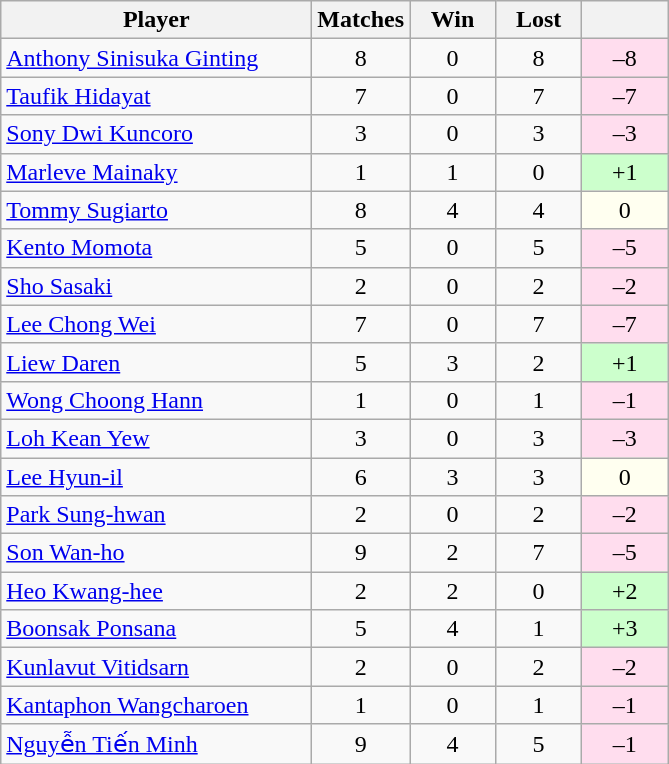<table class="sortable wikitable" style="text-align:center">
<tr>
<th width="200">Player</th>
<th width="50">Matches</th>
<th width="50">Win</th>
<th width="50">Lost</th>
<th width="50"></th>
</tr>
<tr>
<td align="left"> <a href='#'>Anthony Sinisuka Ginting</a></td>
<td>8</td>
<td>0</td>
<td>8</td>
<td bgcolor="#ffddee">–8</td>
</tr>
<tr>
<td align="left"> <a href='#'>Taufik Hidayat</a></td>
<td>7</td>
<td>0</td>
<td>7</td>
<td bgcolor="#ffddee">–7</td>
</tr>
<tr>
<td align="left"> <a href='#'>Sony Dwi Kuncoro</a></td>
<td>3</td>
<td>0</td>
<td>3</td>
<td bgcolor="#ffddee">–3</td>
</tr>
<tr>
<td align="left"> <a href='#'>Marleve Mainaky</a></td>
<td>1</td>
<td>1</td>
<td>0</td>
<td bgcolor="#ccffcc">+1</td>
</tr>
<tr>
<td align="left"> <a href='#'>Tommy Sugiarto</a></td>
<td>8</td>
<td>4</td>
<td>4</td>
<td bgcolor="#fffff0">0</td>
</tr>
<tr>
<td align="left"> <a href='#'>Kento Momota</a></td>
<td>5</td>
<td>0</td>
<td>5</td>
<td bgcolor="#ffddee">–5</td>
</tr>
<tr>
<td align="left"> <a href='#'>Sho Sasaki</a></td>
<td>2</td>
<td>0</td>
<td>2</td>
<td bgcolor="#ffddee">–2</td>
</tr>
<tr>
<td align="left"> <a href='#'>Lee Chong Wei</a></td>
<td>7</td>
<td>0</td>
<td>7</td>
<td bgcolor="#ffddee">–7</td>
</tr>
<tr>
<td align="left"> <a href='#'>Liew Daren</a></td>
<td>5</td>
<td>3</td>
<td>2</td>
<td bgcolor="#ccffcc">+1</td>
</tr>
<tr>
<td align="left"> <a href='#'>Wong Choong Hann</a></td>
<td>1</td>
<td>0</td>
<td>1</td>
<td bgcolor="#ffddee">–1</td>
</tr>
<tr>
<td align="left"> <a href='#'>Loh Kean Yew</a></td>
<td>3</td>
<td>0</td>
<td>3</td>
<td bgcolor="#ffddee">–3</td>
</tr>
<tr>
<td align="left"> <a href='#'>Lee Hyun-il</a></td>
<td>6</td>
<td>3</td>
<td>3</td>
<td bgcolor="#fffff0">0</td>
</tr>
<tr>
<td align="left"> <a href='#'>Park Sung-hwan</a></td>
<td>2</td>
<td>0</td>
<td>2</td>
<td bgcolor="#ffddee">–2</td>
</tr>
<tr>
<td align="left"> <a href='#'>Son Wan-ho</a></td>
<td>9</td>
<td>2</td>
<td>7</td>
<td bgcolor="#ffddee">–5</td>
</tr>
<tr>
<td align="left"> <a href='#'>Heo Kwang-hee</a></td>
<td>2</td>
<td>2</td>
<td>0</td>
<td bgcolor="#ccffcc">+2</td>
</tr>
<tr>
<td align="left"> <a href='#'>Boonsak Ponsana</a></td>
<td>5</td>
<td>4</td>
<td>1</td>
<td bgcolor="#ccffcc">+3</td>
</tr>
<tr>
<td align="left"> <a href='#'>Kunlavut Vitidsarn</a></td>
<td>2</td>
<td>0</td>
<td>2</td>
<td bgcolor="#ffddee">–2</td>
</tr>
<tr>
<td align="left"> <a href='#'>Kantaphon Wangcharoen</a></td>
<td>1</td>
<td>0</td>
<td>1</td>
<td bgcolor="#ffddee">–1</td>
</tr>
<tr>
<td align="left"> <a href='#'>Nguyễn Tiến Minh</a></td>
<td>9</td>
<td>4</td>
<td>5</td>
<td bgcolor="#ffddee">–1</td>
</tr>
</table>
